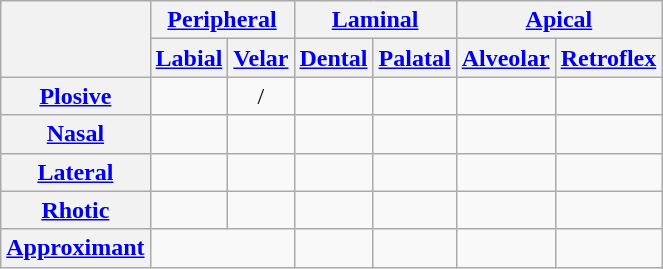<table class="wikitable" style="text-align:center">
<tr>
<th rowspan="2"></th>
<th colspan="2"><a href='#'>Peripheral</a></th>
<th colspan="2"><a href='#'>Laminal</a></th>
<th colspan="2"><a href='#'>Apical</a></th>
</tr>
<tr>
<th><a href='#'>Labial</a></th>
<th><a href='#'>Velar</a></th>
<th><a href='#'>Dental</a></th>
<th><a href='#'>Palatal</a></th>
<th><a href='#'>Alveolar</a></th>
<th><a href='#'>Retroflex</a></th>
</tr>
<tr>
<th><a href='#'>Plosive</a></th>
<td></td>
<td>/</td>
<td></td>
<td></td>
<td></td>
<td></td>
</tr>
<tr>
<th><a href='#'>Nasal</a></th>
<td></td>
<td></td>
<td></td>
<td></td>
<td></td>
<td></td>
</tr>
<tr>
<th><a href='#'>Lateral</a></th>
<td></td>
<td></td>
<td></td>
<td></td>
<td></td>
<td></td>
</tr>
<tr>
<th><a href='#'>Rhotic</a></th>
<td></td>
<td></td>
<td></td>
<td></td>
<td></td>
<td></td>
</tr>
<tr>
<th><a href='#'>Approximant</a></th>
<td colspan="2"></td>
<td></td>
<td></td>
<td></td>
<td></td>
</tr>
</table>
